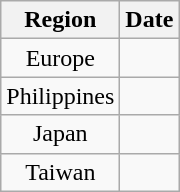<table class="wikitable sortable plainrowheaders" style="text-align:center;">
<tr>
<th scope="col">Region</th>
<th scope="col">Date</th>
</tr>
<tr>
<td>Europe</td>
<td></td>
</tr>
<tr>
<td>Philippines</td>
<td></td>
</tr>
<tr>
<td>Japan</td>
<td></td>
</tr>
<tr>
<td>Taiwan</td>
<td></td>
</tr>
</table>
